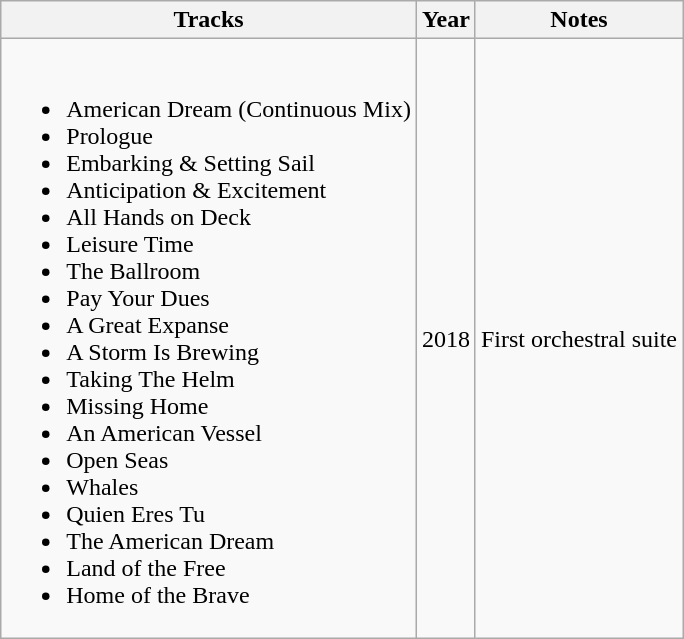<table class="wikitable sortable">
<tr>
<th>Tracks</th>
<th>Year</th>
<th>Notes</th>
</tr>
<tr>
<td><br><ul><li>American Dream (Continuous Mix)</li><li>Prologue</li><li>Embarking & Setting Sail</li><li>Anticipation & Excitement</li><li>All Hands on Deck</li><li>Leisure Time</li><li>The Ballroom</li><li>Pay Your Dues</li><li>A Great Expanse</li><li>A Storm Is Brewing</li><li>Taking The Helm</li><li>Missing Home</li><li>An American Vessel</li><li>Open Seas</li><li>Whales</li><li>Quien Eres Tu</li><li>The American Dream</li><li>Land of the Free</li><li>Home of the Brave</li></ul></td>
<td>2018</td>
<td>First orchestral suite</td>
</tr>
</table>
